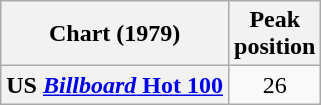<table class="wikitable sortable plainrowheaders" style="text-align:center">
<tr>
<th scope="col">Chart (1979)</th>
<th scope="col">Peak<br>position</th>
</tr>
<tr>
<th scope="row">US <a href='#'><em>Billboard</em> Hot 100</a></th>
<td>26</td>
</tr>
</table>
